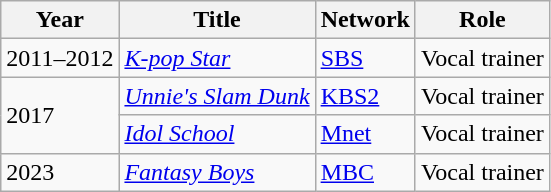<table class="wikitable">
<tr>
<th>Year</th>
<th>Title</th>
<th>Network</th>
<th>Role</th>
</tr>
<tr>
<td>2011–2012</td>
<td><em><a href='#'>K-pop Star</a></em></td>
<td><a href='#'>SBS</a></td>
<td>Vocal trainer</td>
</tr>
<tr>
<td rowspan=2>2017</td>
<td><em><a href='#'>Unnie's Slam Dunk</a></em></td>
<td><a href='#'>KBS2</a></td>
<td>Vocal trainer</td>
</tr>
<tr>
<td><em><a href='#'>Idol School</a></em></td>
<td><a href='#'>Mnet</a></td>
<td>Vocal trainer</td>
</tr>
<tr>
<td>2023</td>
<td><em><a href='#'>Fantasy Boys</a></em></td>
<td><a href='#'>MBC</a></td>
<td>Vocal trainer</td>
</tr>
</table>
